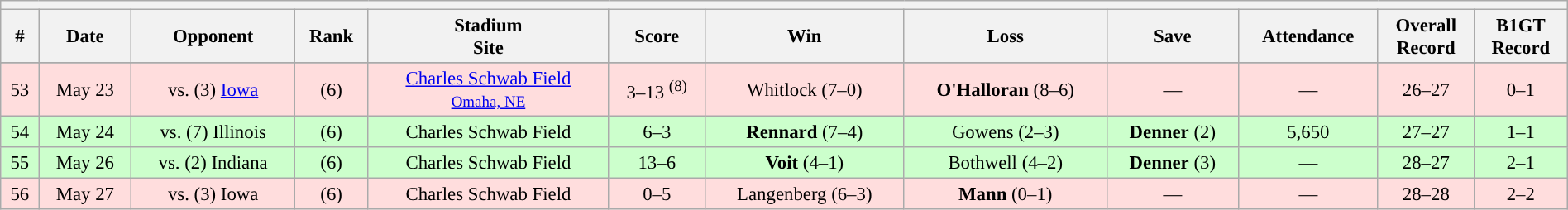<table class="wikitable collapsible collapsed" style="margin:auto; width:100%; text-align:center; font-size:95%">
<tr>
<th colspan=12 style="padding-left:4em;"></th>
</tr>
<tr>
<th>#</th>
<th>Date</th>
<th>Opponent</th>
<th>Rank</th>
<th>Stadium<br>Site</th>
<th>Score</th>
<th>Win</th>
<th>Loss</th>
<th>Save</th>
<th>Attendance</th>
<th>Overall<br>Record</th>
<th>B1GT<br>Record</th>
</tr>
<tr>
</tr>
<tr align="center" bgcolor="#ffdddd">
<td>53</td>
<td>May 23</td>
<td>vs. (3) <a href='#'>Iowa</a></td>
<td>(6)</td>
<td><a href='#'>Charles Schwab Field</a><br><small><a href='#'>Omaha, NE</a></small></td>
<td>3–13 <sup>(8)</sup></td>
<td>Whitlock (7–0)</td>
<td><strong>O'Halloran</strong> (8–6)</td>
<td>—</td>
<td>—</td>
<td>26–27</td>
<td>0–1</td>
</tr>
<tr align="center" bgcolor="#ccffcc">
<td>54</td>
<td>May 24</td>
<td>vs. (7) Illinois</td>
<td>(6)</td>
<td>Charles Schwab Field</td>
<td>6–3</td>
<td><strong>Rennard</strong> (7–4)</td>
<td>Gowens (2–3)</td>
<td><strong>Denner</strong> (2)</td>
<td>5,650</td>
<td>27–27</td>
<td>1–1</td>
</tr>
<tr align="center" bgcolor="#ccffcc">
<td>55</td>
<td>May 26</td>
<td>vs. (2) Indiana</td>
<td>(6)</td>
<td>Charles Schwab Field</td>
<td>13–6</td>
<td><strong>Voit</strong> (4–1)</td>
<td>Bothwell (4–2)</td>
<td><strong>Denner</strong> (3)</td>
<td>—</td>
<td>28–27</td>
<td>2–1</td>
</tr>
<tr align="center" bgcolor="#ffdddd">
<td>56</td>
<td>May 27</td>
<td>vs. (3) Iowa</td>
<td>(6)</td>
<td>Charles Schwab Field</td>
<td>0–5</td>
<td>Langenberg (6–3)</td>
<td><strong>Mann</strong> (0–1)</td>
<td>—</td>
<td>—</td>
<td>28–28</td>
<td>2–2</td>
</tr>
</table>
